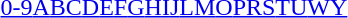<table id="toc" class="toc" summary="Class">
<tr>
<th></th>
</tr>
<tr>
<td style="text-align:center;"><a href='#'>0-9</a><a href='#'>A</a><a href='#'>B</a><a href='#'>C</a><a href='#'>D</a><a href='#'>E</a><a href='#'>F</a><a href='#'>G</a><a href='#'>H</a><a href='#'>I</a><a href='#'>J</a><a href='#'>L</a><a href='#'>M</a><a href='#'>O</a><a href='#'>P</a><a href='#'>R</a><a href='#'>S</a><a href='#'>T</a><a href='#'>U</a><a href='#'>W</a><a href='#'>Y</a></td>
</tr>
</table>
